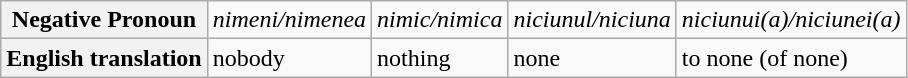<table class="wikitable">
<tr>
<th>Negative Pronoun</th>
<td><em>nimeni/nimenea</em></td>
<td><em>nimic/nimica</em></td>
<td><em>niciunul/niciuna</em></td>
<td><em>niciunui(a)/niciunei(a)</em></td>
</tr>
<tr>
<th>English translation</th>
<td>nobody</td>
<td>nothing</td>
<td>none</td>
<td>to none (of none)</td>
</tr>
</table>
